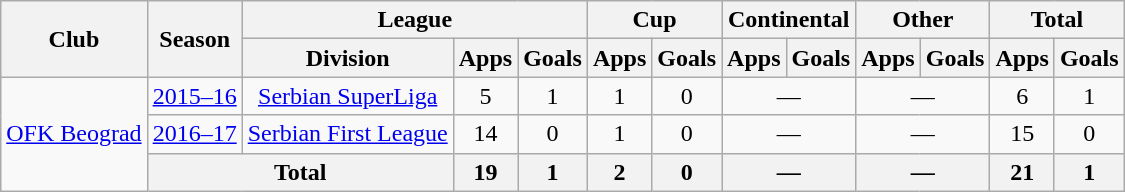<table class="wikitable" style="text-align:center">
<tr>
<th rowspan="2">Club</th>
<th rowspan="2">Season</th>
<th colspan="3">League</th>
<th colspan="2">Cup</th>
<th colspan="2">Continental</th>
<th colspan="2">Other</th>
<th colspan="2">Total</th>
</tr>
<tr>
<th>Division</th>
<th>Apps</th>
<th>Goals</th>
<th>Apps</th>
<th>Goals</th>
<th>Apps</th>
<th>Goals</th>
<th>Apps</th>
<th>Goals</th>
<th>Apps</th>
<th>Goals</th>
</tr>
<tr>
<td rowspan="3"><a href='#'>OFK Beograd</a></td>
<td><a href='#'>2015–16</a></td>
<td><a href='#'>Serbian SuperLiga</a></td>
<td>5</td>
<td>1</td>
<td>1</td>
<td>0</td>
<td colspan="2">—</td>
<td colspan="2">—</td>
<td>6</td>
<td>1</td>
</tr>
<tr>
<td><a href='#'>2016–17</a></td>
<td><a href='#'>Serbian First League</a></td>
<td>14</td>
<td>0</td>
<td>1</td>
<td>0</td>
<td colspan="2">—</td>
<td colspan="2">—</td>
<td>15</td>
<td>0</td>
</tr>
<tr>
<th colspan="2">Total</th>
<th>19</th>
<th>1</th>
<th>2</th>
<th>0</th>
<th colspan="2">—</th>
<th colspan="2">—</th>
<th>21</th>
<th>1</th>
</tr>
</table>
